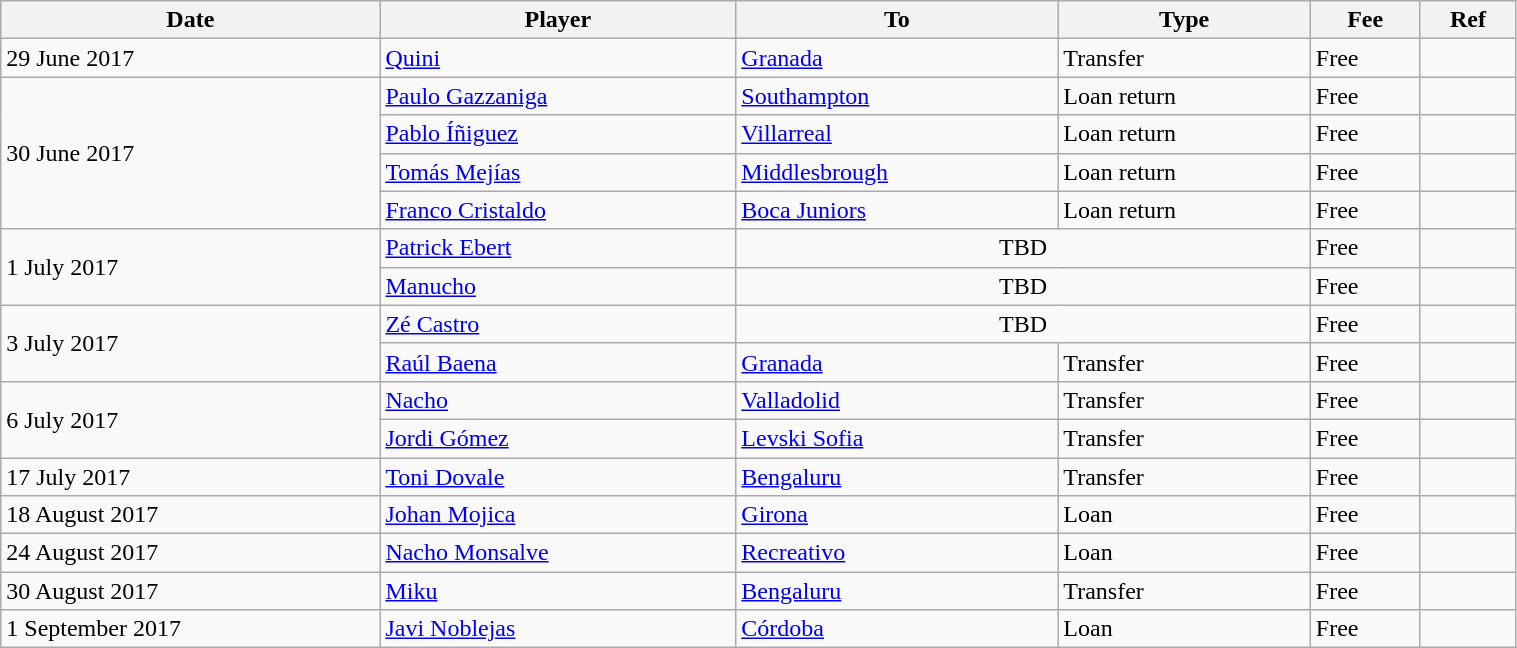<table class="wikitable" style="width:80%;">
<tr>
<th>Date</th>
<th>Player</th>
<th>To</th>
<th>Type</th>
<th>Fee</th>
<th>Ref</th>
</tr>
<tr>
<td>29 June 2017</td>
<td> <a href='#'>Quini</a></td>
<td> <a href='#'>Granada</a></td>
<td>Transfer</td>
<td>Free</td>
<td></td>
</tr>
<tr>
<td rowspan="4">30 June 2017</td>
<td> <a href='#'>Paulo Gazzaniga</a></td>
<td> <a href='#'>Southampton</a></td>
<td>Loan return</td>
<td>Free</td>
<td></td>
</tr>
<tr>
<td> <a href='#'>Pablo Íñiguez</a></td>
<td> <a href='#'>Villarreal</a></td>
<td>Loan return</td>
<td>Free</td>
<td></td>
</tr>
<tr>
<td> <a href='#'>Tomás Mejías</a></td>
<td> <a href='#'>Middlesbrough</a></td>
<td>Loan return</td>
<td>Free</td>
<td></td>
</tr>
<tr>
<td> <a href='#'>Franco Cristaldo</a></td>
<td> <a href='#'>Boca Juniors</a></td>
<td>Loan return</td>
<td>Free</td>
<td></td>
</tr>
<tr>
<td rowspan="2">1 July 2017</td>
<td> <a href='#'>Patrick Ebert</a></td>
<td colspan="2" style="text-align:center;">TBD</td>
<td>Free</td>
<td></td>
</tr>
<tr>
<td> <a href='#'>Manucho</a></td>
<td colspan="2" style="text-align:center;">TBD</td>
<td>Free</td>
<td></td>
</tr>
<tr>
<td rowspan="2">3 July 2017</td>
<td> <a href='#'>Zé Castro</a></td>
<td colspan="2" style="text-align:center;">TBD</td>
<td>Free</td>
<td></td>
</tr>
<tr>
<td> <a href='#'>Raúl Baena</a></td>
<td> <a href='#'>Granada</a></td>
<td>Transfer</td>
<td>Free</td>
<td></td>
</tr>
<tr>
<td rowspan="2">6 July 2017</td>
<td> <a href='#'>Nacho</a></td>
<td> <a href='#'>Valladolid</a></td>
<td>Transfer</td>
<td>Free</td>
<td></td>
</tr>
<tr>
<td> <a href='#'>Jordi Gómez</a></td>
<td> <a href='#'>Levski Sofia</a></td>
<td>Transfer</td>
<td>Free</td>
<td></td>
</tr>
<tr>
<td>17 July 2017</td>
<td> <a href='#'>Toni Dovale</a></td>
<td> <a href='#'>Bengaluru</a></td>
<td>Transfer</td>
<td>Free</td>
<td></td>
</tr>
<tr>
<td>18 August 2017</td>
<td> <a href='#'>Johan Mojica</a></td>
<td> <a href='#'>Girona</a></td>
<td>Loan</td>
<td>Free</td>
<td></td>
</tr>
<tr>
<td>24 August 2017</td>
<td> <a href='#'>Nacho Monsalve</a></td>
<td> <a href='#'>Recreativo</a></td>
<td>Loan</td>
<td>Free</td>
<td></td>
</tr>
<tr>
<td>30 August 2017</td>
<td> <a href='#'>Miku</a></td>
<td> <a href='#'>Bengaluru</a></td>
<td>Transfer</td>
<td>Free</td>
<td></td>
</tr>
<tr>
<td>1 September 2017</td>
<td> <a href='#'>Javi Noblejas</a></td>
<td> <a href='#'>Córdoba</a></td>
<td>Loan</td>
<td>Free</td>
<td></td>
</tr>
</table>
